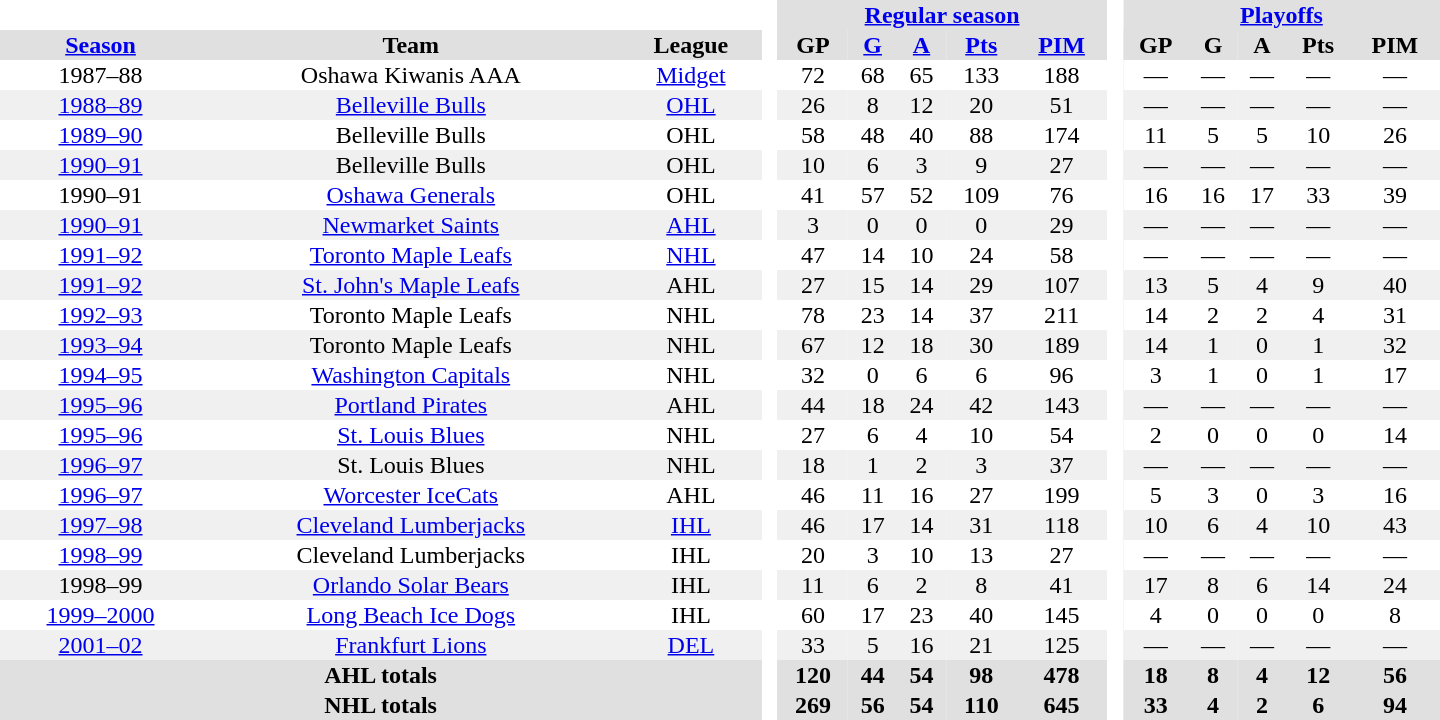<table border="0" cellpadding="1" cellspacing="0" style="text-align:center; width:60em">
<tr bgcolor="#e0e0e0">
<th colspan="3" bgcolor="#ffffff"> </th>
<th rowspan="100" bgcolor="#ffffff"> </th>
<th colspan="5"><a href='#'>Regular season</a></th>
<th rowspan="100" bgcolor="#ffffff"> </th>
<th colspan="5"><a href='#'>Playoffs</a></th>
</tr>
<tr bgcolor="#e0e0e0">
<th><a href='#'>Season</a></th>
<th>Team</th>
<th>League</th>
<th>GP</th>
<th><a href='#'>G</a></th>
<th><a href='#'>A</a></th>
<th><a href='#'>Pts</a></th>
<th><a href='#'>PIM</a></th>
<th>GP</th>
<th>G</th>
<th>A</th>
<th>Pts</th>
<th>PIM</th>
</tr>
<tr>
<td>1987–88</td>
<td>Oshawa Kiwanis AAA</td>
<td><a href='#'>Midget</a></td>
<td>72</td>
<td>68</td>
<td>65</td>
<td>133</td>
<td>188</td>
<td>—</td>
<td>—</td>
<td>—</td>
<td>—</td>
<td>—</td>
</tr>
<tr bgcolor="#f0f0f0">
<td><a href='#'>1988–89</a></td>
<td><a href='#'>Belleville Bulls</a></td>
<td><a href='#'>OHL</a></td>
<td>26</td>
<td>8</td>
<td>12</td>
<td>20</td>
<td>51</td>
<td>—</td>
<td>—</td>
<td>—</td>
<td>—</td>
<td>—</td>
</tr>
<tr>
<td><a href='#'>1989–90</a></td>
<td>Belleville Bulls</td>
<td>OHL</td>
<td>58</td>
<td>48</td>
<td>40</td>
<td>88</td>
<td>174</td>
<td>11</td>
<td>5</td>
<td>5</td>
<td>10</td>
<td>26</td>
</tr>
<tr bgcolor="#f0f0f0">
<td><a href='#'>1990–91</a></td>
<td>Belleville Bulls</td>
<td>OHL</td>
<td>10</td>
<td>6</td>
<td>3</td>
<td>9</td>
<td>27</td>
<td>—</td>
<td>—</td>
<td>—</td>
<td>—</td>
<td>—</td>
</tr>
<tr>
<td>1990–91</td>
<td><a href='#'>Oshawa Generals</a></td>
<td>OHL</td>
<td>41</td>
<td>57</td>
<td>52</td>
<td>109</td>
<td>76</td>
<td>16</td>
<td>16</td>
<td>17</td>
<td>33</td>
<td>39</td>
</tr>
<tr bgcolor="#f0f0f0">
<td><a href='#'>1990–91</a></td>
<td><a href='#'>Newmarket Saints</a></td>
<td><a href='#'>AHL</a></td>
<td>3</td>
<td>0</td>
<td>0</td>
<td>0</td>
<td>29</td>
<td>—</td>
<td>—</td>
<td>—</td>
<td>—</td>
<td>—</td>
</tr>
<tr>
<td><a href='#'>1991–92</a></td>
<td><a href='#'>Toronto Maple Leafs</a></td>
<td><a href='#'>NHL</a></td>
<td>47</td>
<td>14</td>
<td>10</td>
<td>24</td>
<td>58</td>
<td>—</td>
<td>—</td>
<td>—</td>
<td>—</td>
<td>—</td>
</tr>
<tr bgcolor="#f0f0f0">
<td><a href='#'>1991–92</a></td>
<td><a href='#'>St. John's Maple Leafs</a></td>
<td>AHL</td>
<td>27</td>
<td>15</td>
<td>14</td>
<td>29</td>
<td>107</td>
<td>13</td>
<td>5</td>
<td>4</td>
<td>9</td>
<td>40</td>
</tr>
<tr>
<td><a href='#'>1992–93</a></td>
<td>Toronto Maple Leafs</td>
<td>NHL</td>
<td>78</td>
<td>23</td>
<td>14</td>
<td>37</td>
<td>211</td>
<td>14</td>
<td>2</td>
<td>2</td>
<td>4</td>
<td>31</td>
</tr>
<tr bgcolor="#f0f0f0">
<td><a href='#'>1993–94</a></td>
<td>Toronto Maple Leafs</td>
<td>NHL</td>
<td>67</td>
<td>12</td>
<td>18</td>
<td>30</td>
<td>189</td>
<td>14</td>
<td>1</td>
<td>0</td>
<td>1</td>
<td>32</td>
</tr>
<tr>
<td><a href='#'>1994–95</a></td>
<td><a href='#'>Washington Capitals</a></td>
<td>NHL</td>
<td>32</td>
<td>0</td>
<td>6</td>
<td>6</td>
<td>96</td>
<td>3</td>
<td>1</td>
<td>0</td>
<td>1</td>
<td>17</td>
</tr>
<tr bgcolor="#f0f0f0">
<td><a href='#'>1995–96</a></td>
<td><a href='#'>Portland Pirates</a></td>
<td>AHL</td>
<td>44</td>
<td>18</td>
<td>24</td>
<td>42</td>
<td>143</td>
<td>—</td>
<td>—</td>
<td>—</td>
<td>—</td>
<td>—</td>
</tr>
<tr>
<td><a href='#'>1995–96</a></td>
<td><a href='#'>St. Louis Blues</a></td>
<td>NHL</td>
<td>27</td>
<td>6</td>
<td>4</td>
<td>10</td>
<td>54</td>
<td>2</td>
<td>0</td>
<td>0</td>
<td>0</td>
<td>14</td>
</tr>
<tr bgcolor="#f0f0f0">
<td><a href='#'>1996–97</a></td>
<td>St. Louis Blues</td>
<td>NHL</td>
<td>18</td>
<td>1</td>
<td>2</td>
<td>3</td>
<td>37</td>
<td>—</td>
<td>—</td>
<td>—</td>
<td>—</td>
<td>—</td>
</tr>
<tr>
<td><a href='#'>1996–97</a></td>
<td><a href='#'>Worcester IceCats</a></td>
<td>AHL</td>
<td>46</td>
<td>11</td>
<td>16</td>
<td>27</td>
<td>199</td>
<td>5</td>
<td>3</td>
<td>0</td>
<td>3</td>
<td>16</td>
</tr>
<tr bgcolor="#f0f0f0">
<td><a href='#'>1997–98</a></td>
<td><a href='#'>Cleveland Lumberjacks</a></td>
<td><a href='#'>IHL</a></td>
<td>46</td>
<td>17</td>
<td>14</td>
<td>31</td>
<td>118</td>
<td>10</td>
<td>6</td>
<td>4</td>
<td>10</td>
<td>43</td>
</tr>
<tr>
<td><a href='#'>1998–99</a></td>
<td>Cleveland Lumberjacks</td>
<td>IHL</td>
<td>20</td>
<td>3</td>
<td>10</td>
<td>13</td>
<td>27</td>
<td>—</td>
<td>—</td>
<td>—</td>
<td>—</td>
<td>—</td>
</tr>
<tr bgcolor="#f0f0f0">
<td>1998–99</td>
<td><a href='#'>Orlando Solar Bears</a></td>
<td>IHL</td>
<td>11</td>
<td>6</td>
<td>2</td>
<td>8</td>
<td>41</td>
<td>17</td>
<td>8</td>
<td>6</td>
<td>14</td>
<td>24</td>
</tr>
<tr>
<td><a href='#'>1999–2000</a></td>
<td><a href='#'>Long Beach Ice Dogs</a></td>
<td>IHL</td>
<td>60</td>
<td>17</td>
<td>23</td>
<td>40</td>
<td>145</td>
<td>4</td>
<td>0</td>
<td>0</td>
<td>0</td>
<td>8</td>
</tr>
<tr bgcolor="#f0f0f0">
<td><a href='#'>2001–02</a></td>
<td><a href='#'>Frankfurt Lions</a></td>
<td><a href='#'>DEL</a></td>
<td>33</td>
<td>5</td>
<td>16</td>
<td>21</td>
<td>125</td>
<td>—</td>
<td>—</td>
<td>—</td>
<td>—</td>
<td>—</td>
</tr>
<tr bgcolor="#e0e0e0">
<th colspan="3">AHL totals</th>
<th>120</th>
<th>44</th>
<th>54</th>
<th>98</th>
<th>478</th>
<th>18</th>
<th>8</th>
<th>4</th>
<th>12</th>
<th>56</th>
</tr>
<tr bgcolor="#e0e0e0">
<th colspan="3">NHL totals</th>
<th>269</th>
<th>56</th>
<th>54</th>
<th>110</th>
<th>645</th>
<th>33</th>
<th>4</th>
<th>2</th>
<th>6</th>
<th>94</th>
</tr>
</table>
